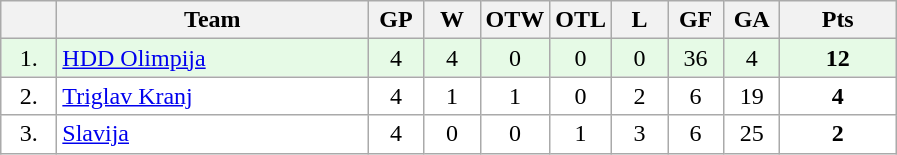<table class="wikitable">
<tr>
<th width="30"></th>
<th width="200">Team</th>
<th width="30">GP</th>
<th width="30">W</th>
<th width="30">OTW</th>
<th width="30">OTL</th>
<th width="30">L</th>
<th width="30">GF</th>
<th width="30">GA</th>
<th width="70">Pts</th>
</tr>
<tr bgcolor="#e6fae6" align="center">
<td>1.</td>
<td align="left"><a href='#'>HDD Olimpija</a></td>
<td>4</td>
<td>4</td>
<td>0</td>
<td>0</td>
<td>0</td>
<td>36</td>
<td>4</td>
<td><strong>12</strong></td>
</tr>
<tr bgcolor="#FFFFFF" align="center">
<td>2.</td>
<td align="left"><a href='#'>Triglav Kranj</a></td>
<td>4</td>
<td>1</td>
<td>1</td>
<td>0</td>
<td>2</td>
<td>6</td>
<td>19</td>
<td><strong>4</strong></td>
</tr>
<tr bgcolor="#FFFFFF" align="center">
<td>3.</td>
<td align="left"><a href='#'>Slavija</a></td>
<td>4</td>
<td>0</td>
<td>0</td>
<td>1</td>
<td>3</td>
<td>6</td>
<td>25</td>
<td><strong>2</strong></td>
</tr>
</table>
